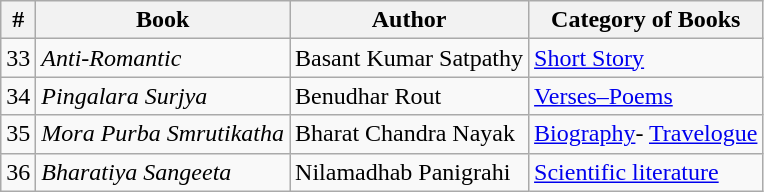<table class="wikitable">
<tr>
<th>#</th>
<th>Book</th>
<th>Author</th>
<th>Category of Books</th>
</tr>
<tr>
<td>33</td>
<td><em>Anti-Romantic</em></td>
<td>Basant Kumar Satpathy</td>
<td><a href='#'>Short Story</a></td>
</tr>
<tr>
<td>34</td>
<td><em>Pingalara Surjya</em></td>
<td>Benudhar Rout</td>
<td><a href='#'>Verses–Poems</a></td>
</tr>
<tr>
<td>35</td>
<td><em>Mora Purba Smrutikatha</em></td>
<td>Bharat Chandra Nayak</td>
<td><a href='#'>Biography</a>- <a href='#'>Travelogue</a></td>
</tr>
<tr>
<td>36</td>
<td><em>Bharatiya Sangeeta</em></td>
<td>Nilamadhab Panigrahi</td>
<td><a href='#'>Scientific literature</a></td>
</tr>
</table>
